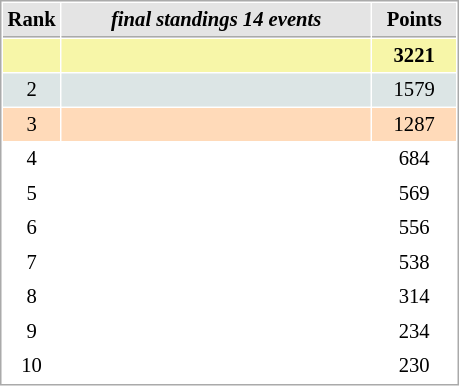<table cellspacing="1" cellpadding="3" style="border:1px solid #AAAAAA;font-size:86%">
<tr style="background-color: #E4E4E4;">
<th style="border-bottom:1px solid #AAAAAA; width: 10px;">Rank</th>
<th style="border-bottom:1px solid #AAAAAA; width: 200px;"><em>final standings 14 events</em></th>
<th style="border-bottom:1px solid #AAAAAA; width: 50px;">Points</th>
</tr>
<tr style="background:#f7f6a8;">
<td align=center></td>
<td><strong></strong></td>
<td align=center><strong>3221</strong></td>
</tr>
<tr style="background:#dce5e5;">
<td align=center>2</td>
<td></td>
<td align=center>1579</td>
</tr>
<tr style="background:#ffdab9;">
<td align=center>3</td>
<td></td>
<td align=center>1287</td>
</tr>
<tr>
<td align=center>4</td>
<td></td>
<td align=center>684</td>
</tr>
<tr>
<td align=center>5</td>
<td>  </td>
<td align=center>569</td>
</tr>
<tr>
<td align=center>6</td>
<td></td>
<td align=center>556</td>
</tr>
<tr>
<td align=center>7</td>
<td></td>
<td align=center>538</td>
</tr>
<tr>
<td align=center>8</td>
<td></td>
<td align=center>314</td>
</tr>
<tr>
<td align=center>9</td>
<td></td>
<td align=center>234</td>
</tr>
<tr>
<td align=center>10</td>
<td></td>
<td align=center>230</td>
</tr>
</table>
